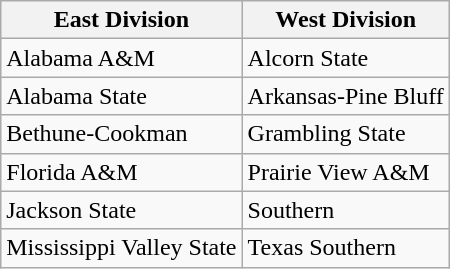<table class="wikitable">
<tr>
<th>East Division</th>
<th>West Division</th>
</tr>
<tr>
<td>Alabama A&M</td>
<td>Alcorn State</td>
</tr>
<tr>
<td>Alabama State</td>
<td>Arkansas-Pine Bluff</td>
</tr>
<tr>
<td>Bethune-Cookman</td>
<td>Grambling State</td>
</tr>
<tr>
<td>Florida A&M</td>
<td>Prairie View A&M</td>
</tr>
<tr>
<td>Jackson State</td>
<td>Southern</td>
</tr>
<tr>
<td>Mississippi Valley State</td>
<td>Texas Southern</td>
</tr>
</table>
